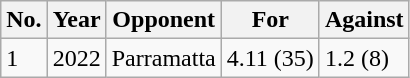<table class="wikitable sortable">
<tr>
<th>No.</th>
<th>Year</th>
<th>Opponent</th>
<th>For</th>
<th>Against</th>
</tr>
<tr>
<td>1</td>
<td>2022</td>
<td>Parramatta</td>
<td>4.11 (35)</td>
<td>1.2 (8)</td>
</tr>
</table>
